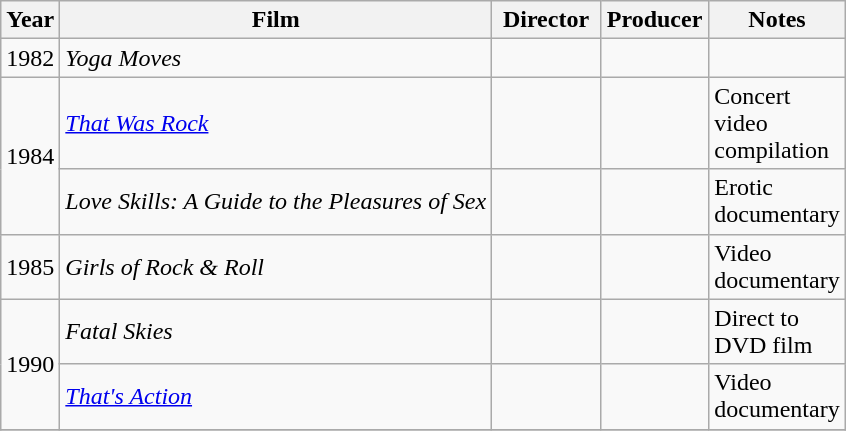<table class="wikitable sortable">
<tr>
<th style="width:26px;">Year</th>
<th>Film</th>
<th width="65">Director</th>
<th width="65">Producer</th>
<th width="65">Notes</th>
</tr>
<tr>
<td>1982</td>
<td><em>Yoga Moves</em></td>
<td></td>
<td></td>
<td></td>
</tr>
<tr>
<td rowspan="2">1984</td>
<td><em><a href='#'>That Was Rock</a></em></td>
<td></td>
<td></td>
<td>Concert video compilation</td>
</tr>
<tr>
<td><em>Love Skills: A Guide to the Pleasures of Sex</em></td>
<td></td>
<td></td>
<td>Erotic documentary</td>
</tr>
<tr>
<td>1985</td>
<td><em>Girls of Rock & Roll</em></td>
<td></td>
<td></td>
<td>Video documentary</td>
</tr>
<tr>
<td rowspan="2">1990</td>
<td><em>Fatal Skies</em></td>
<td></td>
<td></td>
<td>Direct to DVD film</td>
</tr>
<tr>
<td><em><a href='#'>That's Action</a></em></td>
<td></td>
<td></td>
<td>Video documentary</td>
</tr>
<tr>
</tr>
</table>
